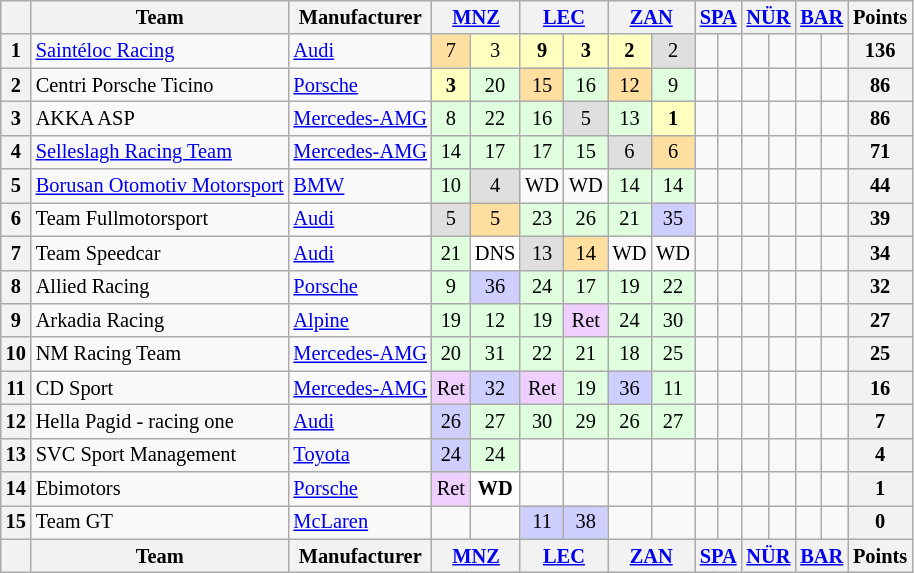<table class="wikitable" style="font-size:85%; text-align:center;">
<tr>
<th></th>
<th>Team</th>
<th>Manufacturer</th>
<th colspan=2><a href='#'>MNZ</a><br></th>
<th colspan=2><a href='#'>LEC</a><br></th>
<th colspan=2><a href='#'>ZAN</a><br></th>
<th colspan=2><a href='#'>SPA</a><br></th>
<th colspan=2><a href='#'>NÜR</a><br></th>
<th colspan=2><a href='#'>BAR</a><br></th>
<th>Points</th>
</tr>
<tr>
<th rowspan=1>1</th>
<td align=left rowspan=1> <a href='#'>Saintéloc Racing</a></td>
<td align=left rowspan=1><a href='#'>Audi</a></td>
<td style="background:#FFDF9F;">7</td>
<td style="background:#FFFFBF;">3</td>
<td style="background:#FFFFBF;"><strong>9</strong></td>
<td style="background:#FFFFBF;"><strong>3</strong></td>
<td style="background:#FFFFBF;"><strong>2</strong></td>
<td style="background:#DFDFDF;">2</td>
<td></td>
<td></td>
<td></td>
<td></td>
<td></td>
<td></td>
<th rowspan=1>136</th>
</tr>
<tr>
<th rowspan=1>2</th>
<td align=left rowspan=1> Centri Porsche Ticino</td>
<td align=left rowspan=1><a href='#'>Porsche</a></td>
<td style="background:#FFFFBF;"><strong>3</strong></td>
<td style="background:#DFFFDF;">20</td>
<td style="background:#FFDF9F;">15</td>
<td style="background:#DFFFDF;">16</td>
<td style="background:#FFDF9F;">12</td>
<td style="background:#DFFFDF;">9</td>
<td></td>
<td></td>
<td></td>
<td></td>
<td></td>
<td></td>
<th rowspan=1>86</th>
</tr>
<tr>
<th rowspan="1">3</th>
<td rowspan="1" align="left"> AKKA ASP</td>
<td rowspan="1" align="left"><a href='#'>Mercedes-AMG</a></td>
<td style="background:#DFFFDF;">8</td>
<td style="background:#DFFFDF;">22</td>
<td style="background:#DFFFDF;">16</td>
<td style="background:#DFDFDF;">5</td>
<td style="background:#DFFFDF;">13</td>
<td style="background:#FFFFBF;"><strong>1</strong></td>
<td></td>
<td></td>
<td></td>
<td></td>
<td></td>
<td></td>
<th rowspan="1">86</th>
</tr>
<tr>
<th rowspan="1">4</th>
<td rowspan="1" align="left"> <a href='#'>Selleslagh Racing Team</a></td>
<td rowspan="1" align="left"><a href='#'>Mercedes-AMG</a></td>
<td style="background:#DFFFDF;">14</td>
<td style="background:#DFFFDF;">17</td>
<td style="background:#DFFFDF;">17</td>
<td style="background:#DFFFDF;">15</td>
<td style="background:#DFDFDF;">6</td>
<td style="background:#FFDF9F;">6</td>
<td></td>
<td></td>
<td></td>
<td></td>
<td></td>
<td></td>
<th rowspan="1">71</th>
</tr>
<tr>
<th rowspan="1">5</th>
<td rowspan="1" align="left"> <a href='#'>Borusan Otomotiv Motorsport</a></td>
<td rowspan="1" align="left"><a href='#'>BMW</a></td>
<td style="background:#DFFFDF;">10</td>
<td style="background:#DFDFDF;">4</td>
<td>WD</td>
<td>WD</td>
<td style="background:#DFFFDF;">14</td>
<td style="background:#DFFFDF;">14</td>
<td></td>
<td></td>
<td></td>
<td></td>
<td></td>
<td></td>
<th rowspan="1">44</th>
</tr>
<tr>
<th rowspan="1">6</th>
<td rowspan="1" align="left"> Team Fullmotorsport</td>
<td rowspan="1" align="left"><a href='#'>Audi</a></td>
<td style="background:#DFDFDF;">5</td>
<td style="background:#FFDF9F;">5</td>
<td style="background:#DFFFDF;">23</td>
<td style="background:#DFFFDF;">26</td>
<td style="background:#DFFFDF;">21</td>
<td style="background:#cfcfff;">35</td>
<td></td>
<td></td>
<td></td>
<td></td>
<td></td>
<td></td>
<th rowspan="1">39</th>
</tr>
<tr>
<th rowspan="1">7</th>
<td rowspan="1" align="left"> Team Speedcar</td>
<td rowspan="1" align="left"><a href='#'>Audi</a></td>
<td style="background:#DFFFDF;">21</td>
<td style="background:#ffffff;">DNS</td>
<td style="background:#DFDFDF;">13</td>
<td style="background:#FFDF9F;">14</td>
<td>WD</td>
<td>WD</td>
<td></td>
<td></td>
<td></td>
<td></td>
<td></td>
<td></td>
<th rowspan="1">34</th>
</tr>
<tr>
<th rowspan=1>8</th>
<td align=left rowspan=1> Allied Racing</td>
<td align=left rowspan=1><a href='#'>Porsche</a></td>
<td style="background:#DFFFDF;">9</td>
<td style="background:#cfcfff;">36</td>
<td style="background:#DFFFDF;">24</td>
<td style="background:#DFFFDF;">17</td>
<td style="background:#DFFFDF;">19</td>
<td style="background:#DFFFDF;">22</td>
<td></td>
<td></td>
<td></td>
<td></td>
<td></td>
<td></td>
<th rowspan=1>32</th>
</tr>
<tr>
<th rowspan="1">9</th>
<td rowspan="1" align="left"> Arkadia Racing</td>
<td rowspan="1" align="left"><a href='#'>Alpine</a></td>
<td style="background:#DFFFDF;">19</td>
<td style="background:#DFFFDF;">12</td>
<td style="background:#DFFFDF;">19</td>
<td style="background:#efcfff;">Ret</td>
<td style="background:#DFFFDF;">24</td>
<td style="background:#DFFFDF;">30</td>
<td></td>
<td></td>
<td></td>
<td></td>
<td></td>
<td></td>
<th rowspan="1">27</th>
</tr>
<tr>
<th rowspan=1>10</th>
<td align=left rowspan=1> NM Racing Team</td>
<td align=left rowspan=1><a href='#'>Mercedes-AMG</a></td>
<td style="background:#DFFFDF;">20</td>
<td style="background:#DFFFDF;">31</td>
<td style="background:#DFFFDF;">22</td>
<td style="background:#DFFFDF;">21</td>
<td style="background:#DFFFDF;">18</td>
<td style="background:#DFFFDF;">25</td>
<td></td>
<td></td>
<td></td>
<td></td>
<td></td>
<td></td>
<th rowspan=1>25</th>
</tr>
<tr>
<th rowspan="1">11</th>
<td rowspan="1" align="left"> CD Sport</td>
<td rowspan="1" align="left"><a href='#'>Mercedes-AMG</a></td>
<td style="background:#efcfff;">Ret</td>
<td style="background:#cfcfff;">32</td>
<td style="background:#efcfff;">Ret</td>
<td style="background:#DFFFDF;">19</td>
<td style="background:#cfcfff;">36</td>
<td style="background:#DFFFDF;">11</td>
<td></td>
<td></td>
<td></td>
<td></td>
<td></td>
<td></td>
<th rowspan="1">16</th>
</tr>
<tr>
<th rowspan="1">12</th>
<td rowspan="1" align="left"> Hella Pagid - racing one</td>
<td rowspan="1" align="left"><a href='#'>Audi</a></td>
<td style="background:#cfcfff;">26</td>
<td style="background:#DFFFDF;">27</td>
<td style="background:#DFFFDF;">30</td>
<td style="background:#DFFFDF;">29</td>
<td style="background:#DFFFDF;">26</td>
<td style="background:#DFFFDF;">27</td>
<td></td>
<td></td>
<td></td>
<td></td>
<td></td>
<td></td>
<th rowspan="1">7</th>
</tr>
<tr>
<th rowspan="1">13</th>
<td rowspan="1" align="left"> SVC Sport Management</td>
<td rowspan="1" align="left"><a href='#'>Toyota</a></td>
<td style="background:#cfcfff">24</td>
<td style="background:#DFFFDF;">24</td>
<td></td>
<td></td>
<td></td>
<td></td>
<td></td>
<td></td>
<td></td>
<td></td>
<td></td>
<td></td>
<th rowspan="1">4</th>
</tr>
<tr>
<th rowspan="1">14</th>
<td rowspan="1" align="left"> Ebimotors</td>
<td rowspan="1" align="left"><a href='#'>Porsche</a></td>
<td style="background:#efcfff;">Ret</td>
<td style="background:#ffffff;"><strong>WD</strong></td>
<td></td>
<td></td>
<td></td>
<td></td>
<td></td>
<td></td>
<td></td>
<td></td>
<td></td>
<td></td>
<th rowspan="1">1</th>
</tr>
<tr>
<th>15</th>
<td rowspan="1" align="left"> Team GT</td>
<td rowspan="1" align="left"><a href='#'>McLaren</a></td>
<td></td>
<td></td>
<td style="background:#cfcfff;">11</td>
<td style="background:#cfcfff;">38</td>
<td></td>
<td></td>
<td></td>
<td></td>
<td></td>
<td></td>
<td></td>
<td></td>
<th>0</th>
</tr>
<tr>
<th valign=middle></th>
<th valign=middle>Team</th>
<th valign=middle>Manufacturer</th>
<th colspan=2><a href='#'>MNZ</a><br></th>
<th colspan=2><a href='#'>LEC</a><br></th>
<th colspan=2><a href='#'>ZAN</a><br></th>
<th colspan=2><a href='#'>SPA</a><br></th>
<th colspan=2><a href='#'>NÜR</a><br></th>
<th colspan=2><a href='#'>BAR</a><br></th>
<th valign=middle>Points</th>
</tr>
</table>
